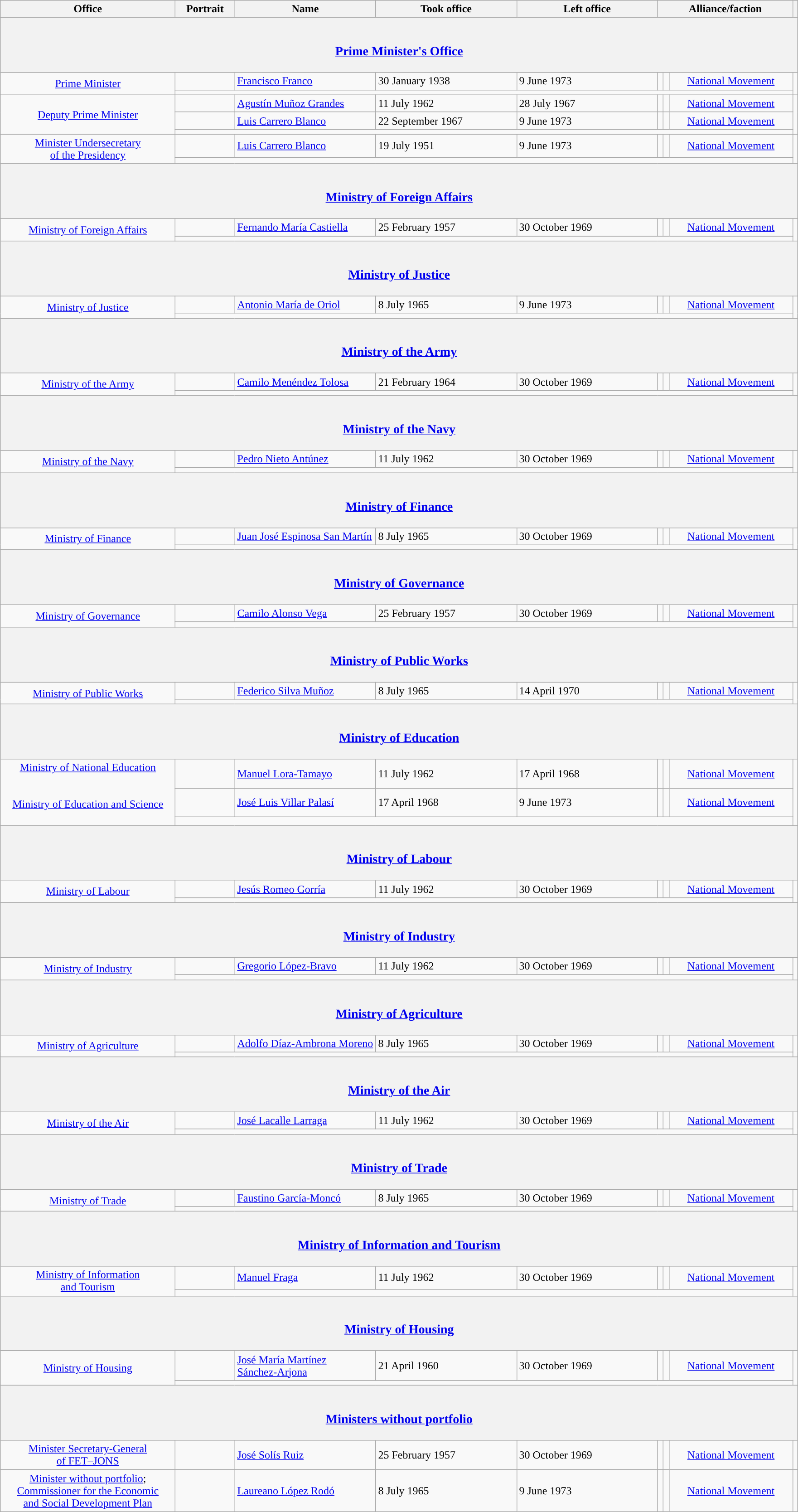<table class="wikitable" style="line-height:18px;">
<tr>
<th scope="col">Office<br></th>
<th scope="col">Portrait</th>
<th scope="col">Name</th>
<th scope="col">Took office</th>
<th scope="col">Left office</th>
<th colspan="3" scope="col">Alliance/faction</th>
<th></th>
</tr>
<tr>
<th colspan="9"><br><h3><a href='#'>Prime Minister's Office</a></h3></th>
</tr>
<tr>
<td align="center" rowspan="2" width="250"><a href='#'>Prime Minister</a><br></td>
<td width="80"></td>
<td width="200"><a href='#'>Francisco Franco</a></td>
<td width="200">30 January 1938</td>
<td width="200">9 June 1973</td>
<td width="1" style="background-color:"></td>
<td width="1" style="background-color:"></td>
<td width="175" align="center"><a href='#'>National Movement</a><br></td>
<td align="center" rowspan="2"></td>
</tr>
<tr>
<td colspan="7"></td>
</tr>
<tr>
<td align="center" rowspan="3"><a href='#'>Deputy Prime Minister</a><br></td>
<td></td>
<td><a href='#'>Agustín Muñoz Grandes</a></td>
<td>11 July 1962</td>
<td>28 July 1967</td>
<td style="background-color:"></td>
<td style="background-color:"></td>
<td align="center"><a href='#'>National Movement</a><br></td>
<td align="center" rowspan="3"></td>
</tr>
<tr>
<td></td>
<td><a href='#'>Luis Carrero Blanco</a></td>
<td>22 September 1967</td>
<td>9 June 1973</td>
<td style="background-color:"></td>
<td style="background-color:"></td>
<td align="center"><a href='#'>National Movement</a><br></td>
</tr>
<tr>
<td colspan="7"></td>
</tr>
<tr>
<td align="center" rowspan="2"><a href='#'>Minister Undersecretary<br>of the Presidency</a><br></td>
<td></td>
<td><a href='#'>Luis Carrero Blanco</a></td>
<td>19 July 1951</td>
<td>9 June 1973</td>
<td style="background-color:"></td>
<td style="background-color:"></td>
<td align="center"><a href='#'>National Movement</a><br></td>
<td align="center" rowspan="2"></td>
</tr>
<tr>
<td colspan="7"></td>
</tr>
<tr>
<th colspan="9"><br><h3><a href='#'>Ministry of Foreign Affairs</a></h3></th>
</tr>
<tr>
<td align="center" rowspan="2"><a href='#'>Ministry of Foreign Affairs</a><br></td>
<td></td>
<td><a href='#'>Fernando María Castiella</a></td>
<td>25 February 1957</td>
<td>30 October 1969</td>
<td style="background-color:"></td>
<td style="background-color:"></td>
<td align="center"><a href='#'>National Movement</a><br></td>
<td align="center" rowspan="2"><br></td>
</tr>
<tr>
<td colspan="7"></td>
</tr>
<tr>
<th colspan="9"><br><h3><a href='#'>Ministry of Justice</a></h3></th>
</tr>
<tr>
<td align="center" rowspan="2"><a href='#'>Ministry of Justice</a><br></td>
<td></td>
<td><a href='#'>Antonio María de Oriol</a></td>
<td>8 July 1965</td>
<td>9 June 1973</td>
<td style="background-color:"></td>
<td style="background-color:"></td>
<td align="center"><a href='#'>National Movement</a><br></td>
<td align="center" rowspan="2"></td>
</tr>
<tr>
<td colspan="7"></td>
</tr>
<tr>
<th colspan="9"><br><h3><a href='#'>Ministry of the Army</a></h3></th>
</tr>
<tr>
<td align="center" rowspan="2"><a href='#'>Ministry of the Army</a><br></td>
<td></td>
<td><a href='#'>Camilo Menéndez Tolosa</a></td>
<td>21 February 1964</td>
<td>30 October 1969</td>
<td style="background-color:"></td>
<td style="background-color:"></td>
<td align="center"><a href='#'>National Movement</a><br></td>
<td align="center" rowspan="2"></td>
</tr>
<tr>
<td colspan="7"></td>
</tr>
<tr>
<th colspan="9"><br><h3><a href='#'>Ministry of the Navy</a></h3></th>
</tr>
<tr>
<td align="center" rowspan="2"><a href='#'>Ministry of the Navy</a><br></td>
<td></td>
<td><a href='#'>Pedro Nieto Antúnez</a></td>
<td>11 July 1962</td>
<td>30 October 1969</td>
<td style="background-color:"></td>
<td style="background-color:"></td>
<td align="center"><a href='#'>National Movement</a><br></td>
<td align="center" rowspan="2"></td>
</tr>
<tr>
<td colspan="7"></td>
</tr>
<tr>
<th colspan="9"><br><h3><a href='#'>Ministry of Finance</a></h3></th>
</tr>
<tr>
<td align="center" rowspan="2"><a href='#'>Ministry of Finance</a><br></td>
<td></td>
<td><a href='#'>Juan José Espinosa San Martín</a></td>
<td>8 July 1965</td>
<td>30 October 1969</td>
<td style="background-color:"></td>
<td style="background-color:"></td>
<td align="center"><a href='#'>National Movement</a><br></td>
<td align="center" rowspan="2"><br></td>
</tr>
<tr>
<td colspan="7"></td>
</tr>
<tr>
<th colspan="9"><br><h3><a href='#'>Ministry of Governance</a></h3></th>
</tr>
<tr>
<td align="center" rowspan="2"><a href='#'>Ministry of Governance</a><br></td>
<td></td>
<td><a href='#'>Camilo Alonso Vega</a></td>
<td>25 February 1957</td>
<td>30 October 1969</td>
<td style="background-color:"></td>
<td style="background-color:"></td>
<td align="center"><a href='#'>National Movement</a><br></td>
<td align="center" rowspan="2"></td>
</tr>
<tr>
<td colspan="7"></td>
</tr>
<tr>
<th colspan="9"><br><h3><a href='#'>Ministry of Public Works</a></h3></th>
</tr>
<tr>
<td align="center" rowspan="2"><a href='#'>Ministry of Public Works</a><br></td>
<td></td>
<td><a href='#'>Federico Silva Muñoz</a></td>
<td>8 July 1965</td>
<td>14 April 1970</td>
<td style="background-color:"></td>
<td style="background-color:"></td>
<td align="center"><a href='#'>National Movement</a><br></td>
<td align="center" rowspan="2"></td>
</tr>
<tr>
<td colspan="7"></td>
</tr>
<tr>
<th colspan="9"><br><h3><a href='#'>Ministry of Education</a></h3></th>
</tr>
<tr>
<td align="center" rowspan="3"><a href='#'>Ministry of National Education</a><br><br><br><a href='#'>Ministry of Education and Science</a><br><br></td>
<td></td>
<td><a href='#'>Manuel Lora-Tamayo</a></td>
<td>11 July 1962</td>
<td>17 April 1968</td>
<td style="background-color:"></td>
<td style="background-color:"></td>
<td align="center"><a href='#'>National Movement</a><br></td>
<td align="center" rowspan="3"><br></td>
</tr>
<tr>
<td></td>
<td><a href='#'>José Luis Villar Palasí</a></td>
<td>17 April 1968</td>
<td>9 June 1973</td>
<td style="background-color:"></td>
<td style="background-color:"></td>
<td align="center"><a href='#'>National Movement</a><br></td>
</tr>
<tr>
<td colspan="7"></td>
</tr>
<tr>
<th colspan="9"><br><h3><a href='#'>Ministry of Labour</a></h3></th>
</tr>
<tr>
<td align="center" rowspan="2"><a href='#'>Ministry of Labour</a><br></td>
<td></td>
<td><a href='#'>Jesús Romeo Gorría</a></td>
<td>11 July 1962</td>
<td>30 October 1969</td>
<td style="background-color:"></td>
<td style="background-color:"></td>
<td align="center"><a href='#'>National Movement</a><br></td>
<td align="center" rowspan="2"></td>
</tr>
<tr>
<td colspan="7"></td>
</tr>
<tr>
<th colspan="9"><br><h3><a href='#'>Ministry of Industry</a></h3></th>
</tr>
<tr>
<td align="center" rowspan="2"><a href='#'>Ministry of Industry</a><br></td>
<td></td>
<td><a href='#'>Gregorio López-Bravo</a></td>
<td>11 July 1962</td>
<td>30 October 1969</td>
<td style="background-color:"></td>
<td style="background-color:"></td>
<td align="center"><a href='#'>National Movement</a><br></td>
<td align="center" rowspan="2"><br></td>
</tr>
<tr>
<td colspan="7"></td>
</tr>
<tr>
<th colspan="9"><br><h3><a href='#'>Ministry of Agriculture</a></h3></th>
</tr>
<tr>
<td align="center" rowspan="2"><a href='#'>Ministry of Agriculture</a><br></td>
<td></td>
<td><a href='#'>Adolfo Díaz-Ambrona Moreno</a></td>
<td>8 July 1965</td>
<td>30 October 1969</td>
<td style="background-color:"></td>
<td style="background-color:"></td>
<td align="center"><a href='#'>National Movement</a><br></td>
<td align="center" rowspan="2"></td>
</tr>
<tr>
<td colspan="7"></td>
</tr>
<tr>
<th colspan="9"><br><h3><a href='#'>Ministry of the Air</a></h3></th>
</tr>
<tr>
<td align="center" rowspan="2"><a href='#'>Ministry of the Air</a><br></td>
<td></td>
<td><a href='#'>José Lacalle Larraga</a></td>
<td>11 July 1962</td>
<td>30 October 1969</td>
<td style="background-color:"></td>
<td style="background-color:"></td>
<td align="center"><a href='#'>National Movement</a><br></td>
<td align="center" rowspan="2"></td>
</tr>
<tr>
<td colspan="7"></td>
</tr>
<tr>
<th colspan="9"><br><h3><a href='#'>Ministry of Trade</a></h3></th>
</tr>
<tr>
<td align="center" rowspan="2"><a href='#'>Ministry of Trade</a><br></td>
<td></td>
<td><a href='#'>Faustino García-Moncó</a></td>
<td>8 July 1965</td>
<td>30 October 1969</td>
<td style="background-color:"></td>
<td style="background-color:"></td>
<td align="center"><a href='#'>National Movement</a><br></td>
<td align="center" rowspan="2"></td>
</tr>
<tr>
<td colspan="7"></td>
</tr>
<tr>
<th colspan="9"><br><h3><a href='#'>Ministry of Information and Tourism</a></h3></th>
</tr>
<tr>
<td align="center" rowspan="2"><a href='#'>Ministry of Information<br>and Tourism</a><br></td>
<td></td>
<td><a href='#'>Manuel Fraga</a></td>
<td>11 July 1962</td>
<td>30 October 1969</td>
<td style="background-color:"></td>
<td style="background-color:"></td>
<td align="center"><a href='#'>National Movement</a><br></td>
<td align="center" rowspan="2"></td>
</tr>
<tr>
<td colspan="7"></td>
</tr>
<tr>
<th colspan="9"><br><h3><a href='#'>Ministry of Housing</a></h3></th>
</tr>
<tr>
<td align="center" rowspan="2"><a href='#'>Ministry of Housing</a><br></td>
<td></td>
<td><a href='#'>José María Martínez<br>Sánchez-Arjona</a></td>
<td>21 April 1960</td>
<td>30 October 1969</td>
<td style="background-color:"></td>
<td style="background-color:"></td>
<td align="center"><a href='#'>National Movement</a><br></td>
<td align="center" rowspan="2"></td>
</tr>
<tr>
<td colspan="7"></td>
</tr>
<tr>
<th colspan="9"><br><h3><a href='#'>Ministers without portfolio</a></h3></th>
</tr>
<tr>
<td align="center"><a href='#'>Minister Secretary-General<br>of FET–JONS</a><br></td>
<td></td>
<td><a href='#'>José Solís Ruiz</a></td>
<td>25 February 1957</td>
<td>30 October 1969</td>
<td style="background-color:"></td>
<td style="background-color:"></td>
<td align="center"><a href='#'>National Movement</a><br></td>
<td align="center"></td>
</tr>
<tr>
<td align="center"><a href='#'>Minister without portfolio</a>;<br><a href='#'>Commissioner for the Economic<br>and Social Development Plan</a><br></td>
<td></td>
<td><a href='#'>Laureano López Rodó</a></td>
<td>8 July 1965</td>
<td>9 June 1973</td>
<td style="background-color:"></td>
<td style="background-color:"></td>
<td align="center"><a href='#'>National Movement</a><br></td>
<td align="center"></td>
</tr>
</table>
